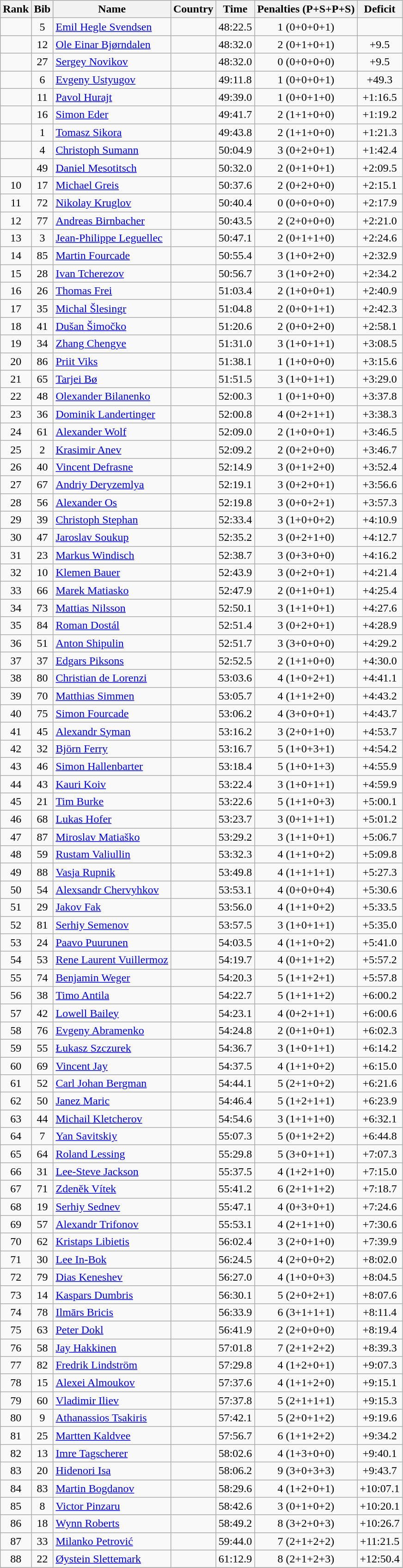<table class="wikitable sortable" style="text-align:center">
<tr>
<th>Rank</th>
<th>Bib</th>
<th>Name</th>
<th>Country</th>
<th>Time</th>
<th>Penalties (P+S+P+S)</th>
<th>Deficit</th>
</tr>
<tr>
<td></td>
<td>5</td>
<td align=left><a href='#'>Emil Hegle Svendsen</a></td>
<td align=left></td>
<td>48:22.5</td>
<td>1 (0+0+0+1)</td>
<td></td>
</tr>
<tr>
<td></td>
<td>12</td>
<td align=left><a href='#'>Ole Einar Bjørndalen</a></td>
<td align=left></td>
<td>48:32.0</td>
<td>2 (0+1+0+1)</td>
<td>+9.5</td>
</tr>
<tr>
<td></td>
<td>27</td>
<td align=left><a href='#'>Sergey Novikov</a></td>
<td align=left></td>
<td>48:32.0</td>
<td>0 (0+0+0+0)</td>
<td>+9.5</td>
</tr>
<tr>
<td></td>
<td>6</td>
<td align=left><a href='#'>Evgeny Ustyugov</a></td>
<td align=left></td>
<td>49:11.8</td>
<td>1 (0+0+0+1)</td>
<td>+49.3</td>
</tr>
<tr>
<td></td>
<td>11</td>
<td align=left><a href='#'>Pavol Hurajt</a></td>
<td align=left></td>
<td>49:39.0</td>
<td>1 (0+0+1+0)</td>
<td>+1:16.5</td>
</tr>
<tr>
<td></td>
<td>16</td>
<td align=left><a href='#'>Simon Eder</a></td>
<td align=left></td>
<td>49:41.7</td>
<td>2 (1+1+0+0)</td>
<td>+1:19.2</td>
</tr>
<tr>
<td></td>
<td>1</td>
<td align=left><a href='#'>Tomasz Sikora</a></td>
<td align=left></td>
<td>49:43.8</td>
<td>2 (1+1+0+0)</td>
<td>+1:21.3</td>
</tr>
<tr>
<td></td>
<td>4</td>
<td align=left><a href='#'>Christoph Sumann</a></td>
<td align=left></td>
<td>50:04.9</td>
<td>3 (0+2+0+1)</td>
<td>+1:42.4</td>
</tr>
<tr>
<td></td>
<td>49</td>
<td align=left><a href='#'>Daniel Mesotitsch</a></td>
<td align=left></td>
<td>50:32.0</td>
<td>2 (0+1+0+1)</td>
<td>+2:09.5</td>
</tr>
<tr>
<td>10</td>
<td>17</td>
<td align=left><a href='#'>Michael Greis</a></td>
<td align=left></td>
<td>50:37.6</td>
<td>2 (0+2+0+0)</td>
<td>+2:15.1</td>
</tr>
<tr>
<td>11</td>
<td>72</td>
<td align=left><a href='#'>Nikolay Kruglov</a></td>
<td align=left></td>
<td>50:40.4</td>
<td>0 (0+0+0+0)</td>
<td>+2:17.9</td>
</tr>
<tr>
<td>12</td>
<td>77</td>
<td align=left><a href='#'>Andreas Birnbacher</a></td>
<td align=left></td>
<td>50:43.5</td>
<td>2 (2+0+0+0)</td>
<td>+2:21.0</td>
</tr>
<tr>
<td>13</td>
<td>3</td>
<td align=left><a href='#'>Jean-Philippe Leguellec</a></td>
<td align=left></td>
<td>50:47.1</td>
<td>2 (0+1+1+0)</td>
<td>+2:24.6</td>
</tr>
<tr>
<td>14</td>
<td>85</td>
<td align=left><a href='#'>Martin Fourcade</a></td>
<td align=left></td>
<td>50:55.4</td>
<td>3 (1+0+2+0)</td>
<td>+2:32.9</td>
</tr>
<tr>
<td>15</td>
<td>28</td>
<td align=left><a href='#'>Ivan Tcherezov</a></td>
<td align=left></td>
<td>50:56.7</td>
<td>3 (1+0+2+0)</td>
<td>+2:34.2</td>
</tr>
<tr>
<td>16</td>
<td>26</td>
<td align=left><a href='#'>Thomas Frei</a></td>
<td align=left></td>
<td>51:03.4</td>
<td>2 (1+0+0+1)</td>
<td>+2:40.9</td>
</tr>
<tr>
<td>17</td>
<td>35</td>
<td align=left><a href='#'>Michal Šlesingr</a></td>
<td align=left></td>
<td>51:04.8</td>
<td>2 (0+0+1+1)</td>
<td>+2:42.3</td>
</tr>
<tr>
<td>18</td>
<td>41</td>
<td align=left><a href='#'>Dušan Šimočko</a></td>
<td align=left></td>
<td>51:20.6</td>
<td>2 (0+0+2+0)</td>
<td>+2:58.1</td>
</tr>
<tr>
<td>19</td>
<td>34</td>
<td align=left><a href='#'>Zhang Chengye</a></td>
<td align=left></td>
<td>51:31.0</td>
<td>3 (1+0+1+1)</td>
<td>+3:08.5</td>
</tr>
<tr>
<td>20</td>
<td>86</td>
<td align=left><a href='#'>Priit Viks</a></td>
<td align=left></td>
<td>51:38.1</td>
<td>1 (1+0+0+0)</td>
<td>+3:15.6</td>
</tr>
<tr>
<td>21</td>
<td>65</td>
<td align=left><a href='#'>Tarjei Bø</a></td>
<td align=left></td>
<td>51:51.5</td>
<td>3 (1+0+1+1)</td>
<td>+3:29.0</td>
</tr>
<tr>
<td>22</td>
<td>48</td>
<td align=left><a href='#'>Olexander Bilanenko</a></td>
<td align=left></td>
<td>52:00.3</td>
<td>1 (0+1+0+0)</td>
<td>+3:37.8</td>
</tr>
<tr>
<td>23</td>
<td>36</td>
<td align=left><a href='#'>Dominik Landertinger</a></td>
<td align=left></td>
<td>52:00.8</td>
<td>4 (0+2+1+1)</td>
<td>+3:38.3</td>
</tr>
<tr>
<td>24</td>
<td>61</td>
<td align=left><a href='#'>Alexander Wolf</a></td>
<td align=left></td>
<td>52:09.0</td>
<td>2 (1+0+0+1)</td>
<td>+3:46.5</td>
</tr>
<tr>
<td>25</td>
<td>2</td>
<td align=left><a href='#'>Krasimir Anev</a></td>
<td align=left></td>
<td>52:09.2</td>
<td>2 (0+2+0+0)</td>
<td>+3:46.7</td>
</tr>
<tr>
<td>26</td>
<td>40</td>
<td align=left><a href='#'>Vincent Defrasne</a></td>
<td align=left></td>
<td>52:14.9</td>
<td>3 (0+1+2+0)</td>
<td>+3:52.4</td>
</tr>
<tr>
<td>27</td>
<td>67</td>
<td align=left><a href='#'>Andriy Deryzemlya</a></td>
<td align=left></td>
<td>52:19.1</td>
<td>3 (0+2+0+1)</td>
<td>+3:56.6</td>
</tr>
<tr>
<td>28</td>
<td>56</td>
<td align=left><a href='#'>Alexander Os</a></td>
<td align=left></td>
<td>52:19.8</td>
<td>3 (0+0+2+1)</td>
<td>+3:57.3</td>
</tr>
<tr>
<td>29</td>
<td>39</td>
<td align=left><a href='#'>Christoph Stephan</a></td>
<td align=left></td>
<td>52:33.4</td>
<td>3 (1+0+0+2)</td>
<td>+4:10.9</td>
</tr>
<tr>
<td>30</td>
<td>47</td>
<td align=left><a href='#'>Jaroslav Soukup</a></td>
<td align=left></td>
<td>52:35.2</td>
<td>3 (0+2+1+0)</td>
<td>+4:12.7</td>
</tr>
<tr>
<td>31</td>
<td>23</td>
<td align=left><a href='#'>Markus Windisch</a></td>
<td align=left></td>
<td>52:38.7</td>
<td>3 (0+3+0+0)</td>
<td>+4:16.2</td>
</tr>
<tr>
<td>32</td>
<td>10</td>
<td align=left><a href='#'>Klemen Bauer</a></td>
<td align=left></td>
<td>52:43.9</td>
<td>3 (0+2+0+1)</td>
<td>+4:21.4</td>
</tr>
<tr>
<td>33</td>
<td>66</td>
<td align=left><a href='#'>Marek Matiasko</a></td>
<td align=left></td>
<td>52:47.9</td>
<td>2 (0+1+0+1)</td>
<td>+4:25.4</td>
</tr>
<tr>
<td>34</td>
<td>73</td>
<td align=left><a href='#'>Mattias Nilsson</a></td>
<td align=left></td>
<td>52:50.1</td>
<td>3 (1+1+0+1)</td>
<td>+4:27.6</td>
</tr>
<tr>
<td>35</td>
<td>84</td>
<td align=left><a href='#'>Roman Dostál</a></td>
<td align=left></td>
<td>52:51.4</td>
<td>3 (0+2+0+1)</td>
<td>+4:28.9</td>
</tr>
<tr>
<td>36</td>
<td>51</td>
<td align=left><a href='#'>Anton Shipulin</a></td>
<td align=left></td>
<td>52:51.7</td>
<td>3 (3+0+0+0)</td>
<td>+4:29.2</td>
</tr>
<tr>
<td>37</td>
<td>37</td>
<td align=left><a href='#'>Edgars Piksons</a></td>
<td align=left></td>
<td>52:52.5</td>
<td>2 (1+1+0+0)</td>
<td>+4:30.0</td>
</tr>
<tr>
<td>38</td>
<td>80</td>
<td align=left><a href='#'>Christian de Lorenzi</a></td>
<td align=left></td>
<td>53:03.6</td>
<td>4 (1+0+2+1)</td>
<td>+4:41.1</td>
</tr>
<tr>
<td>39</td>
<td>70</td>
<td align=left><a href='#'>Matthias Simmen</a></td>
<td align=left></td>
<td>53:05.7</td>
<td>4 (1+1+2+0)</td>
<td>+4:43.2</td>
</tr>
<tr>
<td>40</td>
<td>75</td>
<td align=left><a href='#'>Simon Fourcade</a></td>
<td align=left></td>
<td>53:06.2</td>
<td>4 (3+0+0+1)</td>
<td>+4:43.7</td>
</tr>
<tr>
<td>41</td>
<td>45</td>
<td align=left><a href='#'>Alexandr Syman</a></td>
<td align=left></td>
<td>53:16.2</td>
<td>3 (2+0+1+0)</td>
<td>+4:53.7</td>
</tr>
<tr>
<td>42</td>
<td>32</td>
<td align=left><a href='#'>Björn Ferry</a></td>
<td align=left></td>
<td>53:16.7</td>
<td>5 (1+0+3+1)</td>
<td>+4:54.2</td>
</tr>
<tr>
<td>43</td>
<td>46</td>
<td align=left><a href='#'>Simon Hallenbarter</a></td>
<td align=left></td>
<td>53:18.4</td>
<td>5 (1+0+1+3)</td>
<td>+4:55.9</td>
</tr>
<tr>
<td>44</td>
<td>43</td>
<td align=left><a href='#'>Kauri Koiv</a></td>
<td align=left></td>
<td>53:22.4</td>
<td>3 (1+0+1+1)</td>
<td>+4:59.9</td>
</tr>
<tr>
<td>45</td>
<td>21</td>
<td align=left><a href='#'>Tim Burke</a></td>
<td align=left></td>
<td>53:22.6</td>
<td>5 (1+1+0+3)</td>
<td>+5:00.1</td>
</tr>
<tr>
<td>46</td>
<td>68</td>
<td align=left><a href='#'>Lukas Hofer</a></td>
<td align=left></td>
<td>53:23.7</td>
<td>3 (0+1+1+1)</td>
<td>+5:01.2</td>
</tr>
<tr>
<td>47</td>
<td>87</td>
<td align=left><a href='#'>Miroslav Matiaško</a></td>
<td align=left></td>
<td>53:29.2</td>
<td>3 (1+1+0+1)</td>
<td>+5:06.7</td>
</tr>
<tr>
<td>48</td>
<td>59</td>
<td align=left><a href='#'>Rustam Valiullin</a></td>
<td align=left></td>
<td>53:32.3</td>
<td>4 (1+1+0+2)</td>
<td>+5:09.8</td>
</tr>
<tr>
<td>49</td>
<td>88</td>
<td align=left><a href='#'>Vasja Rupnik</a></td>
<td align=left></td>
<td>53:49.8</td>
<td>4 (1+1+1+1)</td>
<td>+5:27.3</td>
</tr>
<tr>
<td>50</td>
<td>54</td>
<td align=left><a href='#'>Alexsandr Chervyhkov</a></td>
<td align=left></td>
<td>53:53.1</td>
<td>4 (0+0+0+4)</td>
<td>+5:30.6</td>
</tr>
<tr>
<td>51</td>
<td>29</td>
<td align=left><a href='#'>Jakov Fak</a></td>
<td align=left></td>
<td>53:56.0</td>
<td>4 (1+1+0+2)</td>
<td>+5:33.5</td>
</tr>
<tr>
<td>52</td>
<td>81</td>
<td align=left><a href='#'>Serhiy Semenov</a></td>
<td align=left></td>
<td>53:57.5</td>
<td>3 (1+0+1+1)</td>
<td>+5:35.0</td>
</tr>
<tr>
<td>53</td>
<td>24</td>
<td align=left><a href='#'>Paavo Puurunen</a></td>
<td align=left></td>
<td>54:03.5</td>
<td>4 (1+1+0+2)</td>
<td>+5:41.0</td>
</tr>
<tr>
<td>54</td>
<td>53</td>
<td align=left><a href='#'>Rene Laurent Vuillermoz</a></td>
<td align=left></td>
<td>54:19.7</td>
<td>4 (0+1+1+2)</td>
<td>+5:57.2</td>
</tr>
<tr>
<td>55</td>
<td>74</td>
<td align=left><a href='#'>Benjamin Weger</a></td>
<td align=left></td>
<td>54:20.3</td>
<td>5 (1+1+2+1)</td>
<td>+5:57.8</td>
</tr>
<tr>
<td>56</td>
<td>38</td>
<td align=left><a href='#'>Timo Antila</a></td>
<td align=left></td>
<td>54:22.7</td>
<td>5 (1+1+1+2)</td>
<td>+6:00.2</td>
</tr>
<tr>
<td>57</td>
<td>42</td>
<td align=left><a href='#'>Lowell Bailey</a></td>
<td align=left></td>
<td>54:23.1</td>
<td>4 (0+2+1+1)</td>
<td>+6:00.6</td>
</tr>
<tr>
<td>58</td>
<td>76</td>
<td align=left><a href='#'>Evgeny Abramenko</a></td>
<td align=left></td>
<td>54:24.8</td>
<td>2 (0+1+0+1)</td>
<td>+6:02.3</td>
</tr>
<tr>
<td>59</td>
<td>55</td>
<td align=left><a href='#'>Łukasz Szczurek</a></td>
<td align=left></td>
<td>54:36.7</td>
<td>3 (1+0+1+1)</td>
<td>+6:14.2</td>
</tr>
<tr>
<td>60</td>
<td>69</td>
<td align=left><a href='#'>Vincent Jay</a></td>
<td align=left></td>
<td>54:37.5</td>
<td>4 (1+1+0+2)</td>
<td>+6:15.0</td>
</tr>
<tr>
<td>61</td>
<td>52</td>
<td align=left><a href='#'>Carl Johan Bergman</a></td>
<td align=left></td>
<td>54:44.1</td>
<td>5 (2+1+0+2)</td>
<td>+6:21.6</td>
</tr>
<tr>
<td>62</td>
<td>50</td>
<td align=left><a href='#'>Janez Maric</a></td>
<td align=left></td>
<td>54:46.4</td>
<td>5 (1+2+1+1)</td>
<td>+6:23.9</td>
</tr>
<tr>
<td>63</td>
<td>44</td>
<td align=left><a href='#'>Michail Kletcherov</a></td>
<td align=left></td>
<td>54:54.6</td>
<td>3 (1+1+1+0)</td>
<td>+6:32.1</td>
</tr>
<tr>
<td>64</td>
<td>7</td>
<td align=left><a href='#'>Yan Savitskiy</a></td>
<td align=left></td>
<td>55:07.3</td>
<td>5 (0+1+2+2)</td>
<td>+6:44.8</td>
</tr>
<tr>
<td>65</td>
<td>64</td>
<td align=left><a href='#'>Roland Lessing</a></td>
<td align=left></td>
<td>55:29.8</td>
<td>5 (3+0+1+1)</td>
<td>+7:07.3</td>
</tr>
<tr>
<td>66</td>
<td>31</td>
<td align=left><a href='#'>Lee-Steve Jackson</a></td>
<td align=left></td>
<td>55:37.5</td>
<td>4 (1+2+1+0)</td>
<td>+7:15.0</td>
</tr>
<tr>
<td>67</td>
<td>71</td>
<td align=left><a href='#'>Zdeněk Vítek</a></td>
<td align=left></td>
<td>55:41.2</td>
<td>6 (2+1+1+2)</td>
<td>+7:18.7</td>
</tr>
<tr>
<td>68</td>
<td>19</td>
<td align=left><a href='#'>Serhiy Sednev</a></td>
<td align=left></td>
<td>55:47.1</td>
<td>4 (0+3+0+1)</td>
<td>+7:24.6</td>
</tr>
<tr>
<td>69</td>
<td>57</td>
<td align=left><a href='#'>Alexandr Trifonov</a></td>
<td align=left></td>
<td>55:53.1</td>
<td>4 (2+1+1+0)</td>
<td>+7:30.6</td>
</tr>
<tr>
<td>70</td>
<td>62</td>
<td align=left><a href='#'>Kristaps Libietis</a></td>
<td align=left></td>
<td>56:02.4</td>
<td>3 (2+0+1+0)</td>
<td>+7:39.9</td>
</tr>
<tr>
<td>71</td>
<td>30</td>
<td align=left><a href='#'>Lee In-Bok</a></td>
<td align=left></td>
<td>56:24.5</td>
<td>4 (2+0+0+2)</td>
<td>+8:02.0</td>
</tr>
<tr>
<td>72</td>
<td>79</td>
<td align=left><a href='#'>Dias Keneshev</a></td>
<td align=left></td>
<td>56:27.0</td>
<td>4 (1+0+0+3)</td>
<td>+8:04.5</td>
</tr>
<tr>
<td>73</td>
<td>14</td>
<td align=left><a href='#'>Kaspars Dumbris</a></td>
<td align=left></td>
<td>56:30.1</td>
<td>5 (2+0+2+1)</td>
<td>+8:07.6</td>
</tr>
<tr>
<td>74</td>
<td>78</td>
<td align=left><a href='#'>Ilmārs Bricis</a></td>
<td align=left></td>
<td>56:33.9</td>
<td>6 (3+1+1+1)</td>
<td>+8:11.4</td>
</tr>
<tr>
<td>75</td>
<td>63</td>
<td align=left><a href='#'>Peter Dokl</a></td>
<td align=left></td>
<td>56:41.9</td>
<td>2 (2+0+0+0)</td>
<td>+8:19.4</td>
</tr>
<tr>
<td>76</td>
<td>58</td>
<td align=left><a href='#'>Jay Hakkinen</a></td>
<td align=left></td>
<td>57:01.8</td>
<td>7 (2+1+2+2)</td>
<td>+8:39.3</td>
</tr>
<tr>
<td>77</td>
<td>82</td>
<td align=left><a href='#'>Fredrik Lindström</a></td>
<td align=left></td>
<td>57:29.8</td>
<td>4 (1+2+0+1)</td>
<td>+9:07.3</td>
</tr>
<tr>
<td>78</td>
<td>15</td>
<td align=left><a href='#'>Alexei Almoukov</a></td>
<td align=left></td>
<td>57:37.6</td>
<td>4 (1+1+2+0)</td>
<td>+9:15.1</td>
</tr>
<tr>
<td>79</td>
<td>60</td>
<td align=left><a href='#'>Vladimir Iliev</a></td>
<td align=left></td>
<td>57:37.8</td>
<td>5 (2+1+1+1)</td>
<td>+9:15.3</td>
</tr>
<tr>
<td>80</td>
<td>9</td>
<td align=left><a href='#'>Athanassios Tsakiris</a></td>
<td align=left></td>
<td>57:42.1</td>
<td>5 (2+0+1+2)</td>
<td>+9:19.6</td>
</tr>
<tr>
<td>81</td>
<td>25</td>
<td align=left><a href='#'>Martten Kaldvee</a></td>
<td align=left></td>
<td>57:56.7</td>
<td>6 (1+1+2+2)</td>
<td>+9:34.2</td>
</tr>
<tr>
<td>82</td>
<td>13</td>
<td align=left><a href='#'>Imre Tagscherer</a></td>
<td align=left></td>
<td>58:02.6</td>
<td>4 (1+3+0+0)</td>
<td>+9:40.1</td>
</tr>
<tr>
<td>83</td>
<td>20</td>
<td align=left><a href='#'>Hidenori Isa</a></td>
<td align=left></td>
<td>58:06.2</td>
<td>9 (3+0+3+3)</td>
<td>+9:43.7</td>
</tr>
<tr>
<td>84</td>
<td>83</td>
<td align=left><a href='#'>Martin Bogdanov</a></td>
<td align=left></td>
<td>58:29.6</td>
<td>4 (1+2+0+1)</td>
<td>+10:07.1</td>
</tr>
<tr>
<td>85</td>
<td>8</td>
<td align=left><a href='#'>Victor Pinzaru</a></td>
<td align=left></td>
<td>58:42.6</td>
<td>3 (0+1+0+2)</td>
<td>+10:20.1</td>
</tr>
<tr>
<td>86</td>
<td>18</td>
<td align=left><a href='#'>Wynn Roberts</a></td>
<td align=left></td>
<td>58:49.2</td>
<td>8 (3+2+0+3)</td>
<td>+10:26.7</td>
</tr>
<tr>
<td>87</td>
<td>33</td>
<td align=left><a href='#'>Milanko Petrović</a></td>
<td align=left></td>
<td>59:44.0</td>
<td>7 (2+1+2+2)</td>
<td>+11:21.5</td>
</tr>
<tr>
<td>88</td>
<td>22</td>
<td align=left><a href='#'>Øystein Slettemark</a></td>
<td align=left></td>
<td>61:12.9</td>
<td>8 (2+1+2+3)</td>
<td>+12:50.4</td>
</tr>
<tr>
</tr>
</table>
